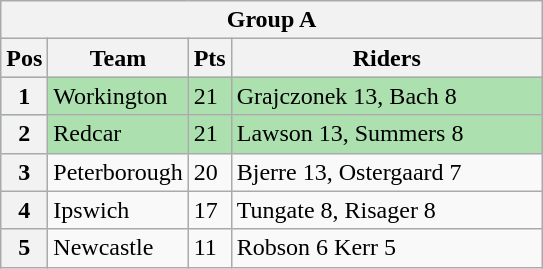<table class="wikitable">
<tr>
<th colspan="4">Group A</th>
</tr>
<tr>
<th width=20>Pos</th>
<th width=80>Team</th>
<th width=20>Pts</th>
<th width=200>Riders</th>
</tr>
<tr style="background:#ACE1AF;">
<th>1</th>
<td>Workington</td>
<td>21</td>
<td>Grajczonek 13, Bach 8</td>
</tr>
<tr style="background:#ACE1AF;">
<th>2</th>
<td>Redcar</td>
<td>21</td>
<td>Lawson 13, Summers 8</td>
</tr>
<tr>
<th>3</th>
<td>Peterborough</td>
<td>20</td>
<td>Bjerre 13, Ostergaard 7</td>
</tr>
<tr>
<th>4</th>
<td>Ipswich</td>
<td>17</td>
<td>Tungate 8, Risager 8</td>
</tr>
<tr>
<th>5</th>
<td>Newcastle</td>
<td>11</td>
<td>Robson 6 Kerr 5</td>
</tr>
</table>
